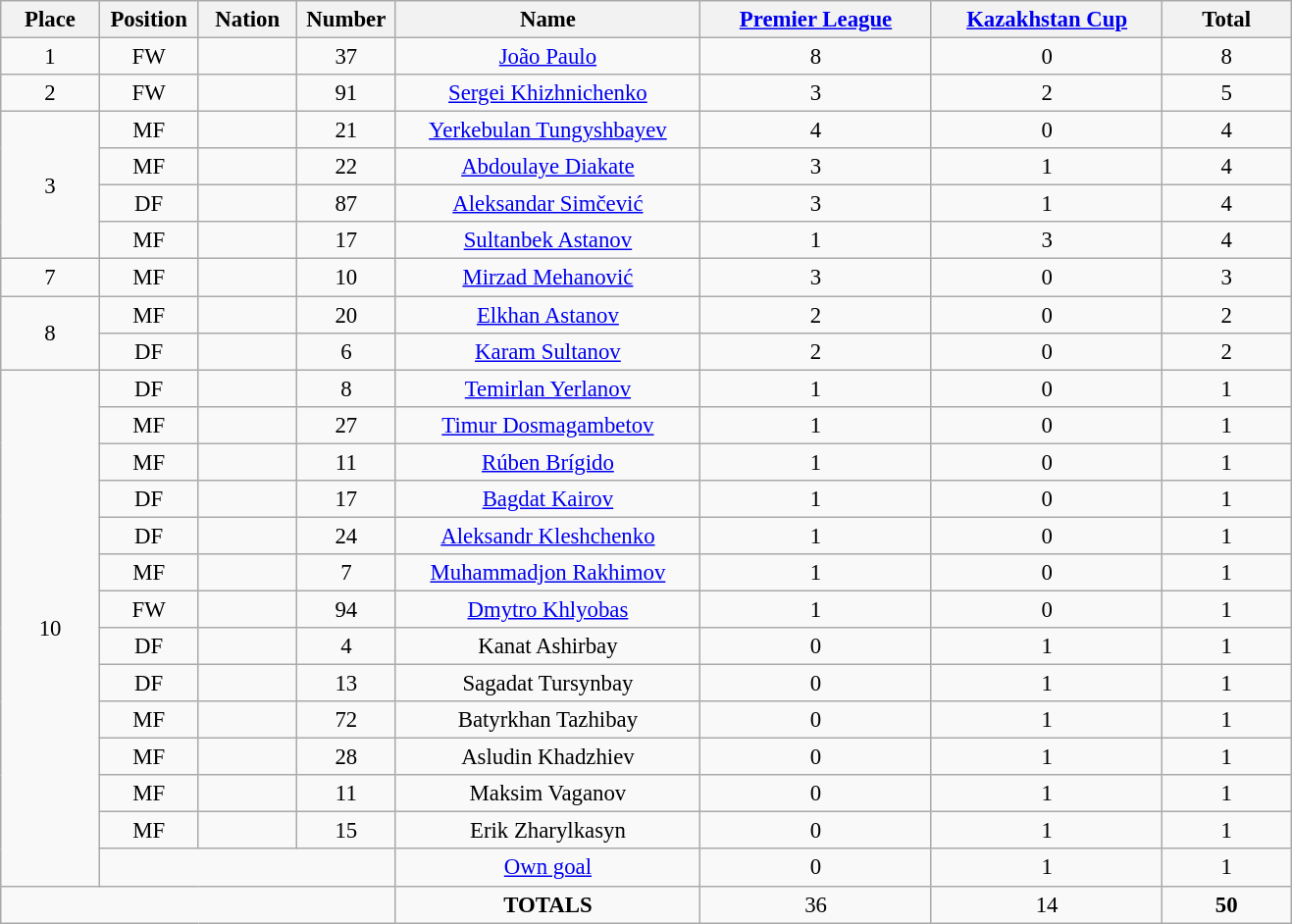<table class="wikitable" style="font-size: 95%; text-align: center;">
<tr>
<th width=60>Place</th>
<th width=60>Position</th>
<th width=60>Nation</th>
<th width=60>Number</th>
<th width=200>Name</th>
<th width=150><a href='#'>Premier League</a></th>
<th width=150><a href='#'>Kazakhstan Cup</a></th>
<th width=80>Total</th>
</tr>
<tr>
<td>1</td>
<td>FW</td>
<td></td>
<td>37</td>
<td><a href='#'>João Paulo</a></td>
<td>8</td>
<td>0</td>
<td>8</td>
</tr>
<tr>
<td>2</td>
<td>FW</td>
<td></td>
<td>91</td>
<td><a href='#'>Sergei Khizhnichenko</a></td>
<td>3</td>
<td>2</td>
<td>5</td>
</tr>
<tr>
<td rowspan="4">3</td>
<td>MF</td>
<td></td>
<td>21</td>
<td><a href='#'>Yerkebulan Tungyshbayev</a></td>
<td>4</td>
<td>0</td>
<td>4</td>
</tr>
<tr>
<td>MF</td>
<td></td>
<td>22</td>
<td><a href='#'>Abdoulaye Diakate</a></td>
<td>3</td>
<td>1</td>
<td>4</td>
</tr>
<tr>
<td>DF</td>
<td></td>
<td>87</td>
<td><a href='#'>Aleksandar Simčević</a></td>
<td>3</td>
<td>1</td>
<td>4</td>
</tr>
<tr>
<td>MF</td>
<td></td>
<td>17</td>
<td><a href='#'>Sultanbek Astanov</a></td>
<td>1</td>
<td>3</td>
<td>4</td>
</tr>
<tr>
<td>7</td>
<td>MF</td>
<td></td>
<td>10</td>
<td><a href='#'>Mirzad Mehanović</a></td>
<td>3</td>
<td>0</td>
<td>3</td>
</tr>
<tr>
<td rowspan="2">8</td>
<td>MF</td>
<td></td>
<td>20</td>
<td><a href='#'>Elkhan Astanov</a></td>
<td>2</td>
<td>0</td>
<td>2</td>
</tr>
<tr>
<td>DF</td>
<td></td>
<td>6</td>
<td><a href='#'>Karam Sultanov</a></td>
<td>2</td>
<td>0</td>
<td>2</td>
</tr>
<tr>
<td rowspan="14">10</td>
<td>DF</td>
<td></td>
<td>8</td>
<td><a href='#'>Temirlan Yerlanov</a></td>
<td>1</td>
<td>0</td>
<td>1</td>
</tr>
<tr>
<td>MF</td>
<td></td>
<td>27</td>
<td><a href='#'>Timur Dosmagambetov</a></td>
<td>1</td>
<td>0</td>
<td>1</td>
</tr>
<tr>
<td>MF</td>
<td></td>
<td>11</td>
<td><a href='#'>Rúben Brígido</a></td>
<td>1</td>
<td>0</td>
<td>1</td>
</tr>
<tr>
<td>DF</td>
<td></td>
<td>17</td>
<td><a href='#'>Bagdat Kairov</a></td>
<td>1</td>
<td>0</td>
<td>1</td>
</tr>
<tr>
<td>DF</td>
<td></td>
<td>24</td>
<td><a href='#'>Aleksandr Kleshchenko</a></td>
<td>1</td>
<td>0</td>
<td>1</td>
</tr>
<tr>
<td>MF</td>
<td></td>
<td>7</td>
<td><a href='#'>Muhammadjon Rakhimov</a></td>
<td>1</td>
<td>0</td>
<td>1</td>
</tr>
<tr>
<td>FW</td>
<td></td>
<td>94</td>
<td><a href='#'>Dmytro Khlyobas</a></td>
<td>1</td>
<td>0</td>
<td>1</td>
</tr>
<tr>
<td>DF</td>
<td></td>
<td>4</td>
<td>Kanat Ashirbay</td>
<td>0</td>
<td>1</td>
<td>1</td>
</tr>
<tr>
<td>DF</td>
<td></td>
<td>13</td>
<td>Sagadat Tursynbay</td>
<td>0</td>
<td>1</td>
<td>1</td>
</tr>
<tr>
<td>MF</td>
<td></td>
<td>72</td>
<td>Batyrkhan Tazhibay</td>
<td>0</td>
<td>1</td>
<td>1</td>
</tr>
<tr>
<td>MF</td>
<td></td>
<td>28</td>
<td>Asludin Khadzhiev</td>
<td>0</td>
<td>1</td>
<td>1</td>
</tr>
<tr>
<td>MF</td>
<td></td>
<td>11</td>
<td>Maksim Vaganov</td>
<td>0</td>
<td>1</td>
<td>1</td>
</tr>
<tr>
<td>MF</td>
<td></td>
<td>15</td>
<td>Erik Zharylkasyn</td>
<td>0</td>
<td>1</td>
<td>1</td>
</tr>
<tr>
<td colspan="3"></td>
<td><a href='#'>Own goal</a></td>
<td>0</td>
<td>1</td>
<td>1</td>
</tr>
<tr>
<td colspan="4"></td>
<td><strong>TOTALS</strong></td>
<td>36</td>
<td>14</td>
<td><strong>50</strong></td>
</tr>
</table>
